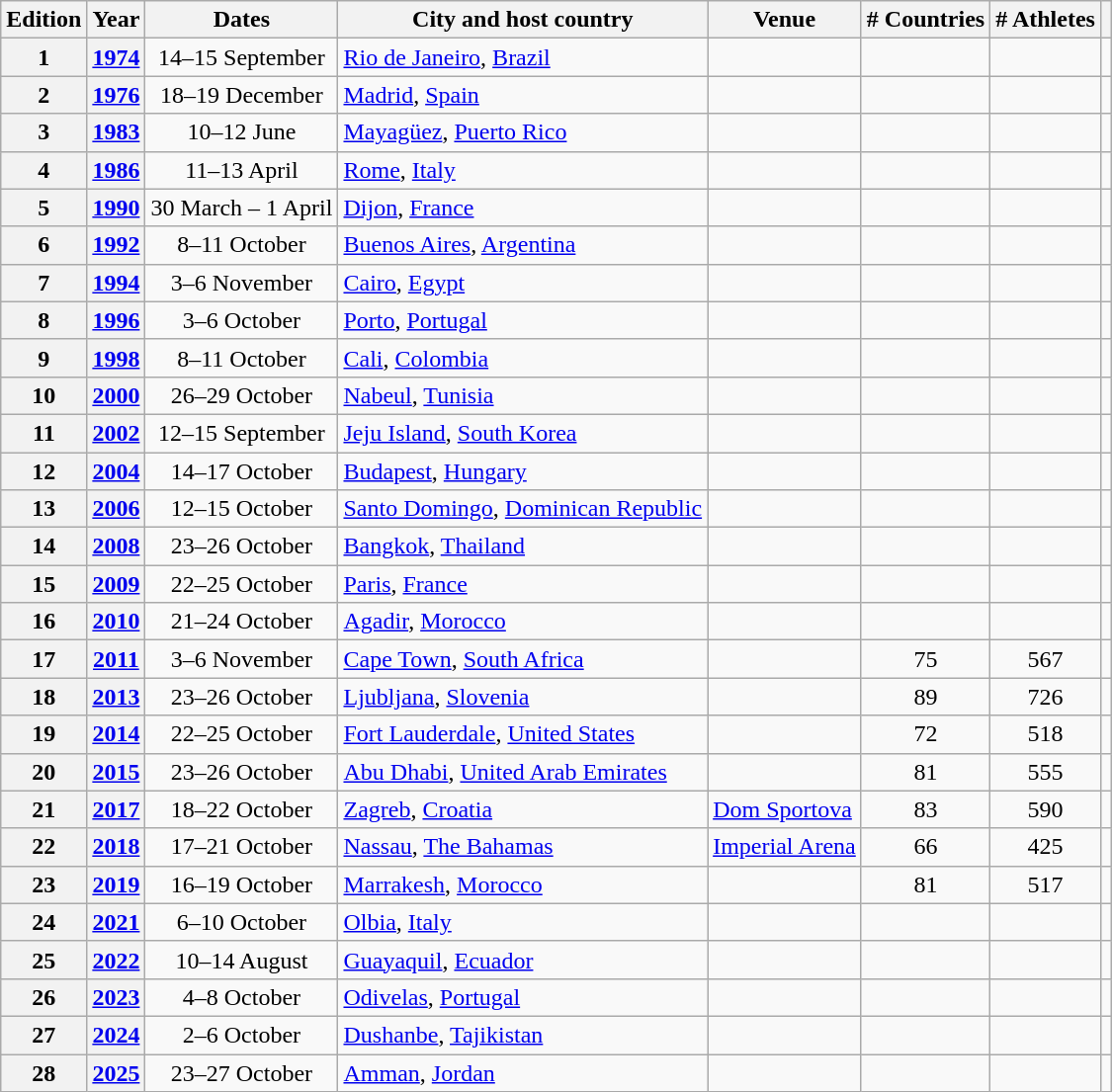<table class=wikitable style="font-size:100%;">
<tr>
<th>Edition</th>
<th>Year</th>
<th>Dates</th>
<th>City and host country</th>
<th>Venue</th>
<th># Countries</th>
<th># Athletes</th>
<th></th>
</tr>
<tr>
<th>1</th>
<th><a href='#'>1974</a></th>
<td align=center>14–15 September</td>
<td> <a href='#'>Rio de Janeiro</a>, <a href='#'>Brazil</a></td>
<td></td>
<td align=center></td>
<td align=center></td>
<td></td>
</tr>
<tr>
<th>2</th>
<th><a href='#'>1976</a></th>
<td align=center>18–19 December</td>
<td> <a href='#'>Madrid</a>, <a href='#'>Spain</a></td>
<td></td>
<td align=center></td>
<td align=center></td>
<td></td>
</tr>
<tr>
<th>3</th>
<th><a href='#'>1983</a></th>
<td align=center>10–12 June</td>
<td> <a href='#'>Mayagüez</a>, <a href='#'>Puerto Rico</a></td>
<td></td>
<td align=center></td>
<td align=center></td>
<td></td>
</tr>
<tr>
<th>4</th>
<th><a href='#'>1986</a></th>
<td align=center>11–13 April</td>
<td> <a href='#'>Rome</a>, <a href='#'>Italy</a></td>
<td></td>
<td align=center></td>
<td align=center></td>
<td></td>
</tr>
<tr>
<th>5</th>
<th><a href='#'>1990</a></th>
<td align=center>30 March – 1 April</td>
<td> <a href='#'>Dijon</a>, <a href='#'>France</a></td>
<td></td>
<td align=center></td>
<td align=center></td>
<td></td>
</tr>
<tr>
<th>6</th>
<th><a href='#'>1992</a></th>
<td align=center>8–11 October</td>
<td> <a href='#'>Buenos Aires</a>, <a href='#'>Argentina</a></td>
<td></td>
<td align=center></td>
<td align=center></td>
<td></td>
</tr>
<tr>
<th>7</th>
<th><a href='#'>1994</a></th>
<td align=center>3–6 November</td>
<td> <a href='#'>Cairo</a>, <a href='#'>Egypt</a></td>
<td></td>
<td align=center></td>
<td align=center></td>
<td></td>
</tr>
<tr>
<th>8</th>
<th><a href='#'>1996</a></th>
<td align=center>3–6 October</td>
<td> <a href='#'>Porto</a>, <a href='#'>Portugal</a></td>
<td></td>
<td align=center></td>
<td align=center></td>
<td></td>
</tr>
<tr>
<th>9</th>
<th><a href='#'>1998</a></th>
<td align=center>8–11 October</td>
<td> <a href='#'>Cali</a>, <a href='#'>Colombia</a></td>
<td></td>
<td align=center></td>
<td align=center></td>
<td></td>
</tr>
<tr>
<th>10</th>
<th><a href='#'>2000</a></th>
<td align=center>26–29 October</td>
<td> <a href='#'>Nabeul</a>, <a href='#'>Tunisia</a></td>
<td></td>
<td align=center></td>
<td align=center></td>
<td></td>
</tr>
<tr>
<th>11</th>
<th><a href='#'>2002</a></th>
<td align=center>12–15 September</td>
<td> <a href='#'>Jeju Island</a>, <a href='#'>South Korea</a></td>
<td></td>
<td align=center></td>
<td align=center></td>
<td></td>
</tr>
<tr>
<th>12</th>
<th><a href='#'>2004</a></th>
<td align=center>14–17 October</td>
<td> <a href='#'>Budapest</a>, <a href='#'>Hungary</a></td>
<td></td>
<td align=center></td>
<td align=center></td>
<td></td>
</tr>
<tr>
<th>13</th>
<th><a href='#'>2006</a></th>
<td align=center>12–15 October</td>
<td> <a href='#'>Santo Domingo</a>, <a href='#'>Dominican Republic</a></td>
<td></td>
<td align=center></td>
<td align=center></td>
<td></td>
</tr>
<tr>
<th>14</th>
<th><a href='#'>2008</a></th>
<td align=center>23–26 October</td>
<td> <a href='#'>Bangkok</a>, <a href='#'>Thailand</a></td>
<td></td>
<td align=center></td>
<td align=center></td>
<td></td>
</tr>
<tr>
<th>15</th>
<th><a href='#'>2009</a></th>
<td align=center>22–25 October</td>
<td> <a href='#'>Paris</a>, <a href='#'>France</a></td>
<td></td>
<td align=center></td>
<td align=center></td>
<td></td>
</tr>
<tr>
<th>16</th>
<th><a href='#'>2010</a></th>
<td align=center>21–24 October</td>
<td> <a href='#'>Agadir</a>, <a href='#'>Morocco</a></td>
<td></td>
<td align=center></td>
<td align=center></td>
<td></td>
</tr>
<tr>
<th>17</th>
<th><a href='#'>2011</a></th>
<td align=center>3–6 November</td>
<td> <a href='#'>Cape Town</a>, <a href='#'>South Africa</a></td>
<td></td>
<td align=center>75</td>
<td align=center>567</td>
<td></td>
</tr>
<tr>
<th>18</th>
<th><a href='#'>2013</a></th>
<td align=center>23–26 October</td>
<td> <a href='#'>Ljubljana</a>, <a href='#'>Slovenia</a></td>
<td></td>
<td align=center>89</td>
<td align=center>726</td>
<td></td>
</tr>
<tr>
<th>19</th>
<th><a href='#'>2014</a></th>
<td align=center>22–25 October</td>
<td> <a href='#'>Fort Lauderdale</a>, <a href='#'>United States</a></td>
<td></td>
<td align=center>72</td>
<td align=center>518</td>
<td></td>
</tr>
<tr>
<th>20</th>
<th><a href='#'>2015</a></th>
<td align=center>23–26 October</td>
<td> <a href='#'>Abu Dhabi</a>, <a href='#'>United Arab Emirates</a></td>
<td></td>
<td align=center>81</td>
<td align=center>555</td>
<td></td>
</tr>
<tr>
<th>21</th>
<th><a href='#'>2017</a></th>
<td align=center>18–22 October</td>
<td> <a href='#'>Zagreb</a>, <a href='#'>Croatia</a></td>
<td><a href='#'>Dom Sportova</a></td>
<td align=center>83</td>
<td align=center>590</td>
<td></td>
</tr>
<tr>
<th>22</th>
<th><a href='#'>2018</a></th>
<td align=center>17–21 October</td>
<td> <a href='#'>Nassau</a>, <a href='#'>The Bahamas</a></td>
<td><a href='#'>Imperial Arena</a></td>
<td align=center>66</td>
<td align=center>425</td>
<td></td>
</tr>
<tr>
<th>23</th>
<th><a href='#'>2019</a></th>
<td align=center>16–19 October</td>
<td> <a href='#'>Marrakesh</a>, <a href='#'>Morocco</a></td>
<td></td>
<td align=center>81</td>
<td align=center>517</td>
<td></td>
</tr>
<tr>
<th>24</th>
<th><a href='#'>2021</a></th>
<td align=center>6–10 October</td>
<td> <a href='#'>Olbia</a>, <a href='#'>Italy</a></td>
<td></td>
<td align=center></td>
<td align=center></td>
<td></td>
</tr>
<tr>
<th>25</th>
<th><a href='#'>2022</a></th>
<td align=center>10–14 August</td>
<td> <a href='#'>Guayaquil</a>, <a href='#'>Ecuador</a></td>
<td></td>
<td align=center></td>
<td align=center></td>
<td></td>
</tr>
<tr>
<th>26</th>
<th><a href='#'>2023</a></th>
<td align=center>4–8 October</td>
<td> <a href='#'>Odivelas</a>, <a href='#'>Portugal</a></td>
<td></td>
<td align=center></td>
<td align=center></td>
<td></td>
</tr>
<tr>
<th>27</th>
<th><a href='#'>2024</a></th>
<td align=center>2–6 October</td>
<td> <a href='#'>Dushanbe</a>, <a href='#'>Tajikistan</a></td>
<td></td>
<td align=center></td>
<td align=center></td>
<td></td>
</tr>
<tr>
<th>28</th>
<th><a href='#'>2025</a></th>
<td align=center>23–27 October</td>
<td> <a href='#'>Amman</a>, <a href='#'>Jordan</a></td>
<td></td>
<td align=center></td>
<td align=center></td>
<td></td>
</tr>
</table>
